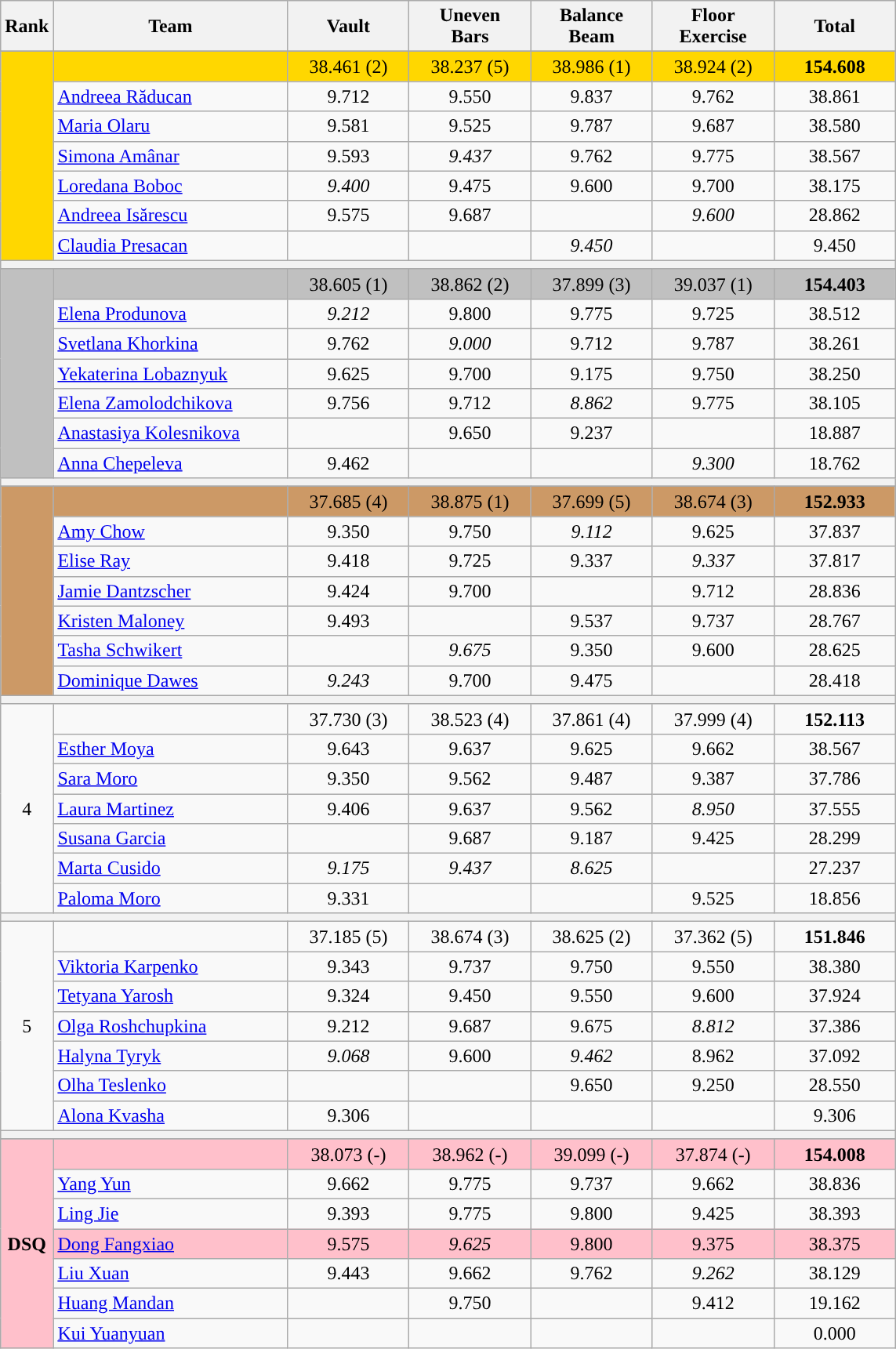<table class="wikitable" style="text-align:center">
<tr>
<th>Rank</th>
<th style="width:12em">Team</th>
<th style="width:6em">Vault</th>
<th style="width:6em">Uneven<br>Bars</th>
<th style="width:6em">Balance<br>Beam</th>
<th style="width:6em">Floor<br>Exercise</th>
<th style="width:6em">Total</th>
</tr>
<tr>
</tr>
<tr bgcolor=gold>
<td rowspan=7></td>
<td align=left></td>
<td>38.461 (2)</td>
<td>38.237 (5)</td>
<td>38.986 (1)</td>
<td>38.924 (2)</td>
<td><strong>154.608</strong></td>
</tr>
<tr>
<td align=left><a href='#'>Andreea Răducan</a></td>
<td>9.712</td>
<td>9.550</td>
<td>9.837</td>
<td>9.762</td>
<td>38.861</td>
</tr>
<tr>
<td align=left><a href='#'>Maria Olaru</a></td>
<td>9.581</td>
<td>9.525</td>
<td>9.787</td>
<td>9.687</td>
<td>38.580</td>
</tr>
<tr>
<td align=left><a href='#'>Simona Amânar</a></td>
<td>9.593</td>
<td><em>9.437</em></td>
<td>9.762</td>
<td>9.775</td>
<td>38.567</td>
</tr>
<tr>
<td align=left><a href='#'>Loredana Boboc</a></td>
<td><em>9.400</em></td>
<td>9.475</td>
<td>9.600</td>
<td>9.700</td>
<td>38.175</td>
</tr>
<tr>
<td align=left><a href='#'>Andreea Isărescu</a></td>
<td>9.575</td>
<td>9.687</td>
<td></td>
<td><em>9.600</em></td>
<td>28.862</td>
</tr>
<tr>
<td align=left><a href='#'>Claudia Presacan</a></td>
<td></td>
<td></td>
<td><em>9.450</em></td>
<td></td>
<td>9.450</td>
</tr>
<tr>
<th colspan=7></th>
</tr>
<tr>
</tr>
<tr bgcolor=silver>
<td rowspan=7></td>
<td align=left></td>
<td>38.605 (1)</td>
<td>38.862 (2)</td>
<td>37.899 (3)</td>
<td>39.037 (1)</td>
<td><strong>154.403</strong></td>
</tr>
<tr>
<td align=left><a href='#'>Elena Produnova</a></td>
<td><em>9.212</em></td>
<td>9.800</td>
<td>9.775</td>
<td>9.725</td>
<td>38.512</td>
</tr>
<tr>
<td align=left><a href='#'>Svetlana Khorkina</a></td>
<td>9.762</td>
<td><em>9.000</em></td>
<td>9.712</td>
<td>9.787</td>
<td>38.261</td>
</tr>
<tr>
<td align=left><a href='#'>Yekaterina Lobaznyuk</a></td>
<td>9.625</td>
<td>9.700</td>
<td>9.175</td>
<td>9.750</td>
<td>38.250</td>
</tr>
<tr>
<td align=left><a href='#'>Elena Zamolodchikova</a></td>
<td>9.756</td>
<td>9.712</td>
<td><em>8.862</em></td>
<td>9.775</td>
<td>38.105</td>
</tr>
<tr>
<td align=left><a href='#'>Anastasiya Kolesnikova</a></td>
<td></td>
<td>9.650</td>
<td>9.237</td>
<td></td>
<td>18.887</td>
</tr>
<tr>
<td align=left><a href='#'>Anna Chepeleva</a></td>
<td>9.462</td>
<td></td>
<td></td>
<td><em>9.300</em></td>
<td>18.762</td>
</tr>
<tr>
<th colspan=7></th>
</tr>
<tr>
</tr>
<tr bgcolor=#CC9966>
<td rowspan=7></td>
<td align=left></td>
<td>37.685 (4)</td>
<td>38.875 (1)</td>
<td>37.699 (5)</td>
<td>38.674 (3)</td>
<td><strong>152.933</strong></td>
</tr>
<tr>
<td align=left><a href='#'>Amy Chow</a></td>
<td>9.350</td>
<td>9.750</td>
<td><em>9.112</em></td>
<td>9.625</td>
<td>37.837</td>
</tr>
<tr>
<td align=left><a href='#'>Elise Ray</a></td>
<td>9.418</td>
<td>9.725</td>
<td>9.337</td>
<td><em>9.337</em></td>
<td>37.817</td>
</tr>
<tr>
<td align=left><a href='#'>Jamie Dantzscher</a></td>
<td>9.424</td>
<td>9.700</td>
<td></td>
<td>9.712</td>
<td>28.836</td>
</tr>
<tr>
<td align=left><a href='#'>Kristen Maloney</a></td>
<td>9.493</td>
<td></td>
<td>9.537</td>
<td>9.737</td>
<td>28.767</td>
</tr>
<tr>
<td align=left><a href='#'>Tasha Schwikert</a></td>
<td></td>
<td><em>9.675</em></td>
<td>9.350</td>
<td>9.600</td>
<td>28.625</td>
</tr>
<tr>
<td align=left><a href='#'>Dominique Dawes</a></td>
<td><em>9.243</em></td>
<td>9.700</td>
<td>9.475</td>
<td></td>
<td>28.418</td>
</tr>
<tr>
<th colspan=7></th>
</tr>
<tr>
<td rowspan=7>4</td>
<td align=left></td>
<td>37.730 (3)</td>
<td>38.523 (4)</td>
<td>37.861 (4)</td>
<td>37.999 (4)</td>
<td><strong>152.113</strong></td>
</tr>
<tr>
<td align=left><a href='#'>Esther Moya</a></td>
<td>9.643</td>
<td>9.637</td>
<td>9.625</td>
<td>9.662</td>
<td>38.567</td>
</tr>
<tr>
<td align=left><a href='#'>Sara Moro</a></td>
<td>9.350</td>
<td>9.562</td>
<td>9.487</td>
<td>9.387</td>
<td>37.786</td>
</tr>
<tr>
<td align=left><a href='#'>Laura Martinez</a></td>
<td>9.406</td>
<td>9.637</td>
<td>9.562</td>
<td><em>8.950</em></td>
<td>37.555</td>
</tr>
<tr>
<td align=left><a href='#'>Susana Garcia</a></td>
<td></td>
<td>9.687</td>
<td>9.187</td>
<td>9.425</td>
<td>28.299</td>
</tr>
<tr>
<td align=left><a href='#'>Marta Cusido</a></td>
<td><em>9.175</em></td>
<td><em>9.437</em></td>
<td><em>8.625</em></td>
<td></td>
<td>27.237</td>
</tr>
<tr>
<td align=left><a href='#'>Paloma Moro</a></td>
<td>9.331</td>
<td></td>
<td></td>
<td>9.525</td>
<td>18.856</td>
</tr>
<tr>
<th colspan=7></th>
</tr>
<tr>
<td rowspan=7>5</td>
<td align=left></td>
<td>37.185 (5)</td>
<td>38.674 (3)</td>
<td>38.625 (2)</td>
<td>37.362 (5)</td>
<td><strong>151.846</strong></td>
</tr>
<tr>
<td align=left><a href='#'>Viktoria Karpenko</a></td>
<td>9.343</td>
<td>9.737</td>
<td>9.750</td>
<td>9.550</td>
<td>38.380</td>
</tr>
<tr>
<td align=left><a href='#'>Tetyana Yarosh</a></td>
<td>9.324</td>
<td>9.450</td>
<td>9.550</td>
<td>9.600</td>
<td>37.924</td>
</tr>
<tr>
<td align=left><a href='#'>Olga Roshchupkina</a></td>
<td>9.212</td>
<td>9.687</td>
<td>9.675</td>
<td><em>8.812</em></td>
<td>37.386</td>
</tr>
<tr>
<td align=left><a href='#'>Halyna Tyryk</a></td>
<td><em>9.068</em></td>
<td>9.600</td>
<td><em>9.462</em></td>
<td>8.962</td>
<td>37.092</td>
</tr>
<tr>
<td align=left><a href='#'>Olha Teslenko</a></td>
<td></td>
<td></td>
<td>9.650</td>
<td>9.250</td>
<td>28.550</td>
</tr>
<tr>
<td align=left><a href='#'>Alona Kvasha</a></td>
<td>9.306</td>
<td></td>
<td></td>
<td></td>
<td>9.306</td>
</tr>
<tr>
<th colspan=7></th>
</tr>
<tr>
</tr>
<tr bgcolor=pink>
<td rowspan=7><strong>DSQ</strong></td>
<td align=left></td>
<td>38.073 (-)</td>
<td>38.962 (-)</td>
<td>39.099 (-)</td>
<td>37.874 (-)</td>
<td><strong>154.008</strong></td>
</tr>
<tr>
<td align=left><a href='#'>Yang Yun</a></td>
<td>9.662</td>
<td>9.775</td>
<td>9.737</td>
<td>9.662</td>
<td>38.836</td>
</tr>
<tr>
<td align=left><a href='#'>Ling Jie</a></td>
<td>9.393</td>
<td>9.775</td>
<td>9.800</td>
<td>9.425</td>
<td>38.393</td>
</tr>
<tr bgcolor=pink>
<td align=left><a href='#'>Dong Fangxiao</a></td>
<td>9.575</td>
<td><em>9.625</em></td>
<td>9.800</td>
<td>9.375</td>
<td>38.375</td>
</tr>
<tr>
<td align=left><a href='#'>Liu Xuan</a></td>
<td>9.443</td>
<td>9.662</td>
<td>9.762</td>
<td><em>9.262</em></td>
<td>38.129</td>
</tr>
<tr>
<td align=left><a href='#'>Huang Mandan</a></td>
<td></td>
<td>9.750</td>
<td></td>
<td>9.412</td>
<td>19.162</td>
</tr>
<tr>
<td align=left><a href='#'>Kui Yuanyuan</a></td>
<td></td>
<td></td>
<td></td>
<td></td>
<td>0.000</td>
</tr>
</table>
